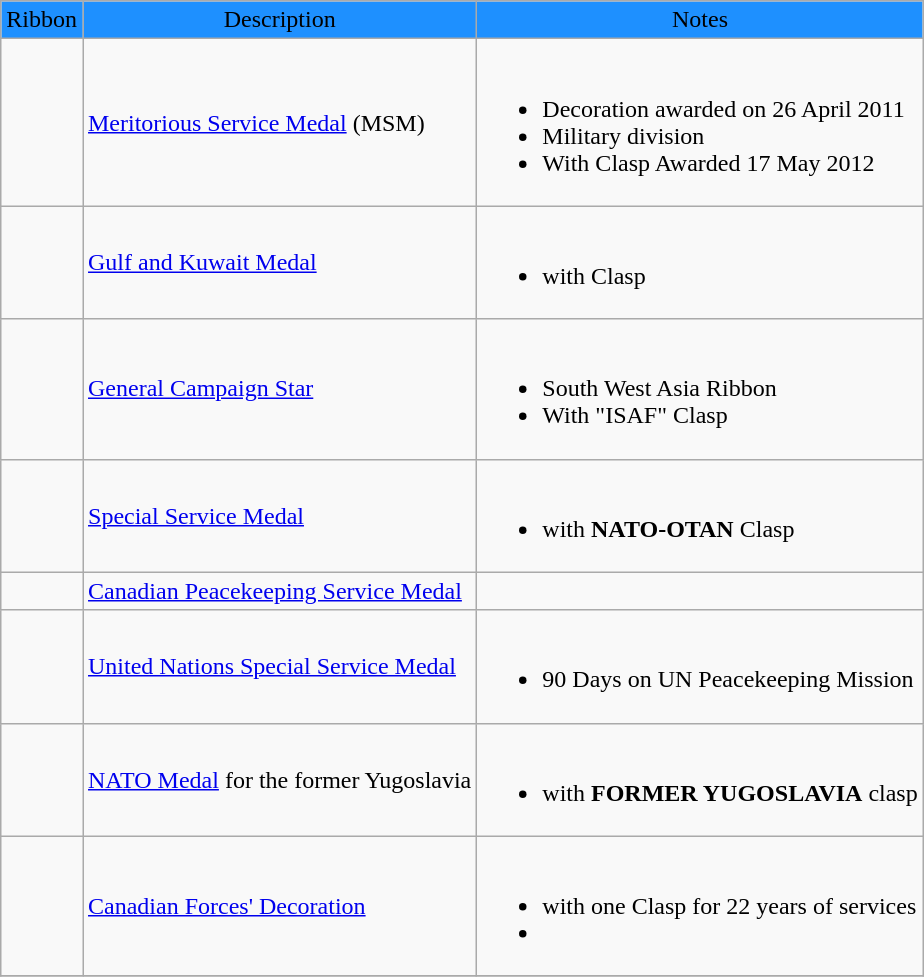<table class="wikitable">
<tr style="background:DodgerBlue;" align="center">
<td>Ribbon</td>
<td>Description</td>
<td>Notes</td>
</tr>
<tr>
<td></td>
<td><a href='#'>Meritorious Service Medal</a> (MSM)</td>
<td><br><ul><li>Decoration awarded on 26 April 2011</li><li>Military division</li><li>With Clasp Awarded 17 May 2012 </li></ul></td>
</tr>
<tr>
<td></td>
<td><a href='#'>Gulf and Kuwait Medal</a></td>
<td><br><ul><li>with Clasp</li></ul></td>
</tr>
<tr>
<td></td>
<td><a href='#'>General Campaign Star</a></td>
<td><br><ul><li>South West Asia Ribbon</li><li>With "ISAF" Clasp</li></ul></td>
</tr>
<tr>
<td></td>
<td><a href='#'>Special Service Medal</a></td>
<td><br><ul><li>with <strong>NATO-OTAN</strong> Clasp</li></ul></td>
</tr>
<tr>
<td></td>
<td><a href='#'>Canadian Peacekeeping Service Medal</a></td>
<td></td>
</tr>
<tr>
<td></td>
<td><a href='#'>United Nations Special Service Medal</a></td>
<td><br><ul><li>90 Days on UN Peacekeeping Mission</li></ul></td>
</tr>
<tr>
<td></td>
<td><a href='#'>NATO Medal</a> for the former Yugoslavia</td>
<td><br><ul><li>with <strong>FORMER YUGOSLAVIA</strong> clasp</li></ul></td>
</tr>
<tr>
<td></td>
<td><a href='#'>Canadian Forces' Decoration</a></td>
<td><br><ul><li>with one Clasp for 22 years of services</li><li></li></ul></td>
</tr>
<tr>
</tr>
</table>
